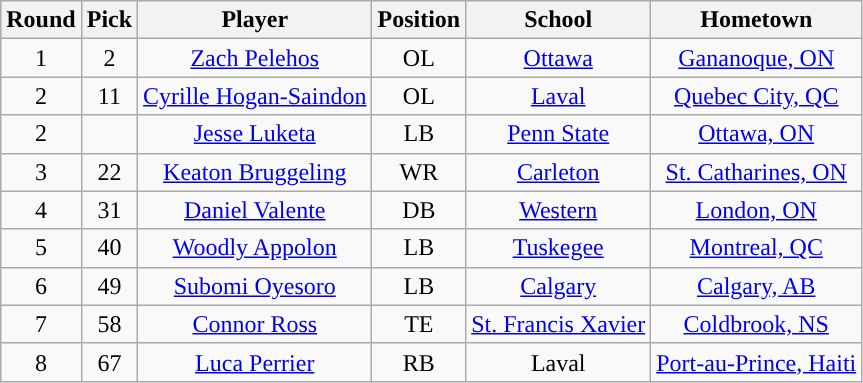<table class="wikitable sortable">
<tr>
<th scope="col">Round</th>
<th scope="col">Pick</th>
<th scope="col">Player</th>
<th scope="col">Position</th>
<th scope="col">School</th>
<th scope="col">Hometown</th>
</tr>
<tr align="center">
<td align=center>1</td>
<td>2</td>
<td><a href='#'>Zach Pelehos</a></td>
<td>OL</td>
<td><a href='#'>Ottawa</a></td>
<td><a href='#'>Gananoque, ON</a></td>
</tr>
<tr align="center">
<td align=center>2</td>
<td>11</td>
<td><a href='#'>Cyrille Hogan-Saindon</a></td>
<td>OL</td>
<td><a href='#'>Laval</a></td>
<td><a href='#'>Quebec City, QC</a></td>
</tr>
<tr align="center">
<td align=center>2</td>
<td></td>
<td><a href='#'>Jesse Luketa</a></td>
<td>LB</td>
<td><a href='#'>Penn State</a></td>
<td><a href='#'>Ottawa, ON</a></td>
</tr>
<tr align="center">
<td align=center>3</td>
<td>22</td>
<td><a href='#'>Keaton Bruggeling</a></td>
<td>WR</td>
<td><a href='#'>Carleton</a></td>
<td><a href='#'>St. Catharines, ON</a></td>
</tr>
<tr align="center">
<td align=center>4</td>
<td>31</td>
<td><a href='#'>Daniel Valente</a></td>
<td>DB</td>
<td><a href='#'>Western</a></td>
<td><a href='#'>London, ON</a></td>
</tr>
<tr align="center">
<td align=center>5</td>
<td>40</td>
<td><a href='#'>Woodly Appolon</a></td>
<td>LB</td>
<td><a href='#'>Tuskegee</a></td>
<td><a href='#'>Montreal, QC</a></td>
</tr>
<tr align="center">
<td align=center>6</td>
<td>49</td>
<td><a href='#'>Subomi Oyesoro</a></td>
<td>LB</td>
<td><a href='#'>Calgary</a></td>
<td><a href='#'>Calgary, AB</a></td>
</tr>
<tr align="center">
<td align=center>7</td>
<td>58</td>
<td><a href='#'>Connor Ross</a></td>
<td>TE</td>
<td><a href='#'>St. Francis Xavier</a></td>
<td><a href='#'>Coldbrook, NS</a></td>
</tr>
<tr align="center">
<td align=center>8</td>
<td>67</td>
<td><a href='#'>Luca Perrier</a></td>
<td>RB</td>
<td>Laval</td>
<td><a href='#'>Port-au-Prince, Haiti</a></td>
</tr>
</table>
